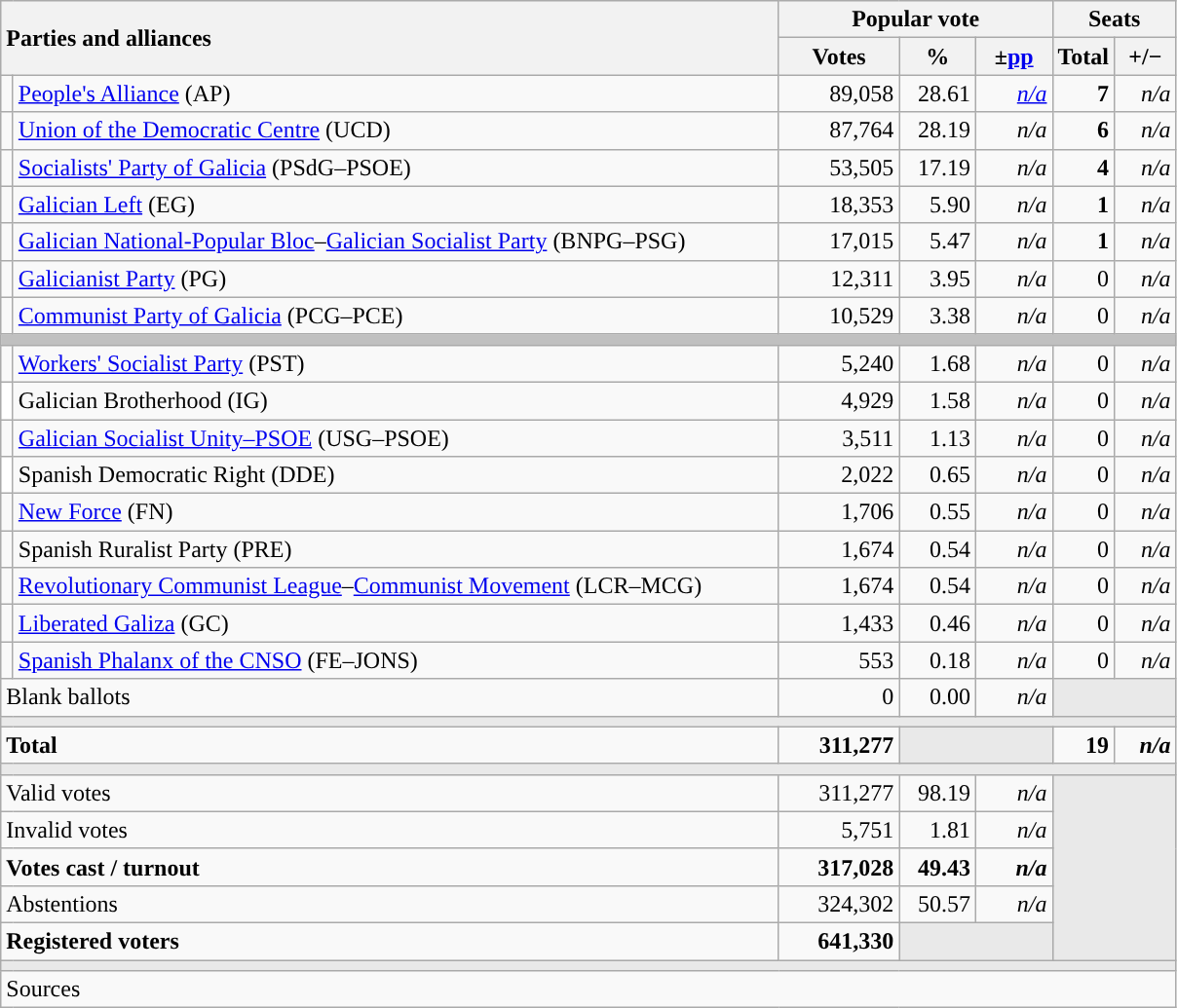<table class="wikitable" style="text-align:right;">
<tr>
<th style="text-align:left;" rowspan="2" colspan="2" width="525">Parties and alliances</th>
<th colspan="3">Popular vote</th>
<th colspan="2">Seats</th>
</tr>
<tr>
<th width="75">Votes</th>
<th width="45">%</th>
<th width="45">±<a href='#'>pp</a></th>
<th width="35">Total</th>
<th width="35">+/−</th>
</tr>
<tr>
<td width="1" style="color:inherit;background:"></td>
<td align="left"><a href='#'>People's Alliance</a> (AP)</td>
<td>89,058</td>
<td>28.61</td>
<td><em><a href='#'>n/a</a></em></td>
<td><strong>7</strong></td>
<td><em>n/a</em></td>
</tr>
<tr>
<td style="color:inherit;background:"></td>
<td align="left"><a href='#'>Union of the Democratic Centre</a> (UCD)</td>
<td>87,764</td>
<td>28.19</td>
<td><em>n/a</em></td>
<td><strong>6</strong></td>
<td><em>n/a</em></td>
</tr>
<tr>
<td style="color:inherit;background:"></td>
<td align="left"><a href='#'>Socialists' Party of Galicia</a> (PSdG–PSOE)</td>
<td>53,505</td>
<td>17.19</td>
<td><em>n/a</em></td>
<td><strong>4</strong></td>
<td><em>n/a</em></td>
</tr>
<tr>
<td style="color:inherit;background:"></td>
<td align="left"><a href='#'>Galician Left</a> (EG)</td>
<td>18,353</td>
<td>5.90</td>
<td><em>n/a</em></td>
<td><strong>1</strong></td>
<td><em>n/a</em></td>
</tr>
<tr>
<td style="color:inherit;background:"></td>
<td align="left"><a href='#'>Galician National-Popular Bloc</a>–<a href='#'>Galician Socialist Party</a> (BNPG–PSG)</td>
<td>17,015</td>
<td>5.47</td>
<td><em>n/a</em></td>
<td><strong>1</strong></td>
<td><em>n/a</em></td>
</tr>
<tr>
<td style="color:inherit;background:"></td>
<td align="left"><a href='#'>Galicianist Party</a> (PG)</td>
<td>12,311</td>
<td>3.95</td>
<td><em>n/a</em></td>
<td>0</td>
<td><em>n/a</em></td>
</tr>
<tr>
<td style="color:inherit;background:"></td>
<td align="left"><a href='#'>Communist Party of Galicia</a> (PCG–PCE)</td>
<td>10,529</td>
<td>3.38</td>
<td><em>n/a</em></td>
<td>0</td>
<td><em>n/a</em></td>
</tr>
<tr>
<td colspan="7" bgcolor="#C0C0C0"></td>
</tr>
<tr>
<td style="color:inherit;background:"></td>
<td align="left"><a href='#'>Workers' Socialist Party</a> (PST)</td>
<td>5,240</td>
<td>1.68</td>
<td><em>n/a</em></td>
<td>0</td>
<td><em>n/a</em></td>
</tr>
<tr>
<td bgcolor="white"></td>
<td align="left">Galician Brotherhood (IG)</td>
<td>4,929</td>
<td>1.58</td>
<td><em>n/a</em></td>
<td>0</td>
<td><em>n/a</em></td>
</tr>
<tr>
<td style="color:inherit;background:"></td>
<td align="left"><a href='#'>Galician Socialist Unity–PSOE</a> (USG–PSOE)</td>
<td>3,511</td>
<td>1.13</td>
<td><em>n/a</em></td>
<td>0</td>
<td><em>n/a</em></td>
</tr>
<tr>
<td bgcolor="white"></td>
<td align="left">Spanish Democratic Right (DDE)</td>
<td>2,022</td>
<td>0.65</td>
<td><em>n/a</em></td>
<td>0</td>
<td><em>n/a</em></td>
</tr>
<tr>
<td style="color:inherit;background:"></td>
<td align="left"><a href='#'>New Force</a> (FN)</td>
<td>1,706</td>
<td>0.55</td>
<td><em>n/a</em></td>
<td>0</td>
<td><em>n/a</em></td>
</tr>
<tr>
<td style="color:inherit;background:"></td>
<td align="left">Spanish Ruralist Party (PRE)</td>
<td>1,674</td>
<td>0.54</td>
<td><em>n/a</em></td>
<td>0</td>
<td><em>n/a</em></td>
</tr>
<tr>
<td style="color:inherit;background:"></td>
<td align="left"><a href='#'>Revolutionary Communist League</a>–<a href='#'>Communist Movement</a> (LCR–MCG)</td>
<td>1,674</td>
<td>0.54</td>
<td><em>n/a</em></td>
<td>0</td>
<td><em>n/a</em></td>
</tr>
<tr>
<td style="color:inherit;background:"></td>
<td align="left"><a href='#'>Liberated Galiza</a> (GC)</td>
<td>1,433</td>
<td>0.46</td>
<td><em>n/a</em></td>
<td>0</td>
<td><em>n/a</em></td>
</tr>
<tr>
<td style="color:inherit;background:"></td>
<td align="left"><a href='#'>Spanish Phalanx of the CNSO</a> (FE–JONS)</td>
<td>553</td>
<td>0.18</td>
<td><em>n/a</em></td>
<td>0</td>
<td><em>n/a</em></td>
</tr>
<tr>
<td align="left" colspan="2">Blank ballots</td>
<td>0</td>
<td>0.00</td>
<td><em>n/a</em></td>
<td bgcolor="#E9E9E9" colspan="2"></td>
</tr>
<tr>
<td colspan="7" bgcolor="#E9E9E9"></td>
</tr>
<tr style="font-weight:bold;">
<td align="left" colspan="2">Total</td>
<td>311,277</td>
<td bgcolor="#E9E9E9" colspan="2"></td>
<td>19</td>
<td><em>n/a</em></td>
</tr>
<tr>
<td colspan="7" bgcolor="#E9E9E9"></td>
</tr>
<tr>
<td align="left" colspan="2">Valid votes</td>
<td>311,277</td>
<td>98.19</td>
<td><em>n/a</em></td>
<td bgcolor="#E9E9E9" colspan="2" rowspan="5"></td>
</tr>
<tr>
<td align="left" colspan="2">Invalid votes</td>
<td>5,751</td>
<td>1.81</td>
<td><em>n/a</em></td>
</tr>
<tr style="font-weight:bold;">
<td align="left" colspan="2">Votes cast / turnout</td>
<td>317,028</td>
<td>49.43</td>
<td><em>n/a</em></td>
</tr>
<tr>
<td align="left" colspan="2">Abstentions</td>
<td>324,302</td>
<td>50.57</td>
<td><em>n/a</em></td>
</tr>
<tr style="font-weight:bold;">
<td align="left" colspan="2">Registered voters</td>
<td>641,330</td>
<td bgcolor="#E9E9E9" colspan="2"></td>
</tr>
<tr>
<td colspan="7" bgcolor="#E9E9E9"></td>
</tr>
<tr>
<td align="left" colspan="7">Sources</td>
</tr>
</table>
